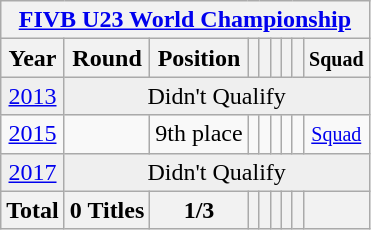<table class="wikitable" style="text-align: center;">
<tr>
<th colspan=9><a href='#'>FIVB U23 World Championship</a>  </th>
</tr>
<tr>
<th>Year</th>
<th>Round</th>
<th>Position</th>
<th></th>
<th></th>
<th></th>
<th></th>
<th></th>
<th><small>Squad</small></th>
</tr>
<tr bgcolor="efefef">
<td> <a href='#'>2013</a></td>
<td colspan=9>Didn't Qualify</td>
</tr>
<tr>
<td> <a href='#'>2015</a></td>
<td></td>
<td>9th place</td>
<td></td>
<td></td>
<td></td>
<td></td>
<td></td>
<td><small><a href='#'>Squad</a></small></td>
</tr>
<tr bgcolor="efefef">
<td> <a href='#'>2017</a></td>
<td colspan=9>Didn't Qualify</td>
</tr>
<tr>
<th>Total</th>
<th>0 Titles</th>
<th>1/3</th>
<th></th>
<th></th>
<th></th>
<th></th>
<th></th>
<th></th>
</tr>
</table>
